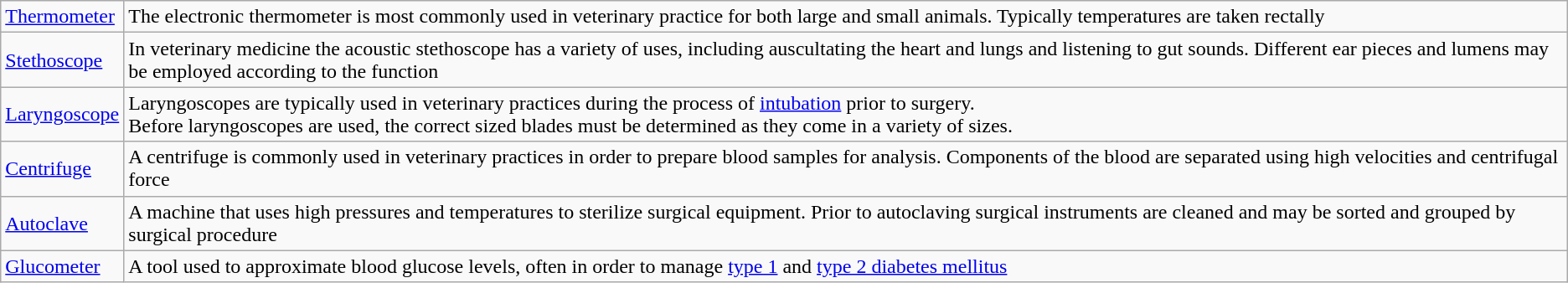<table class="wikitable">
<tr>
<td><a href='#'>Thermometer</a></td>
<td>The electronic thermometer is most commonly used in veterinary practice for both large and small animals. Typically temperatures are taken rectally</td>
</tr>
<tr>
<td><a href='#'>Stethoscope</a></td>
<td>In veterinary medicine the acoustic stethoscope has a variety of uses, including auscultating the heart and lungs and listening to gut sounds. Different ear pieces and lumens may be employed according to the function</td>
</tr>
<tr>
<td><a href='#'>Laryngoscope</a></td>
<td>Laryngoscopes are typically used in veterinary practices during the process of <a href='#'>intubation</a> prior to surgery.<br>Before laryngoscopes are used, the correct sized blades must be determined as they come in a variety of sizes.</td>
</tr>
<tr>
<td><a href='#'>Centrifuge</a></td>
<td>A centrifuge is commonly used in veterinary practices in order to prepare blood samples for analysis. Components of the blood are separated using high velocities and centrifugal force</td>
</tr>
<tr>
<td><a href='#'>Autoclave</a></td>
<td>A machine that uses high pressures and temperatures to sterilize surgical equipment. Prior to autoclaving surgical instruments are cleaned and may be sorted and grouped by surgical procedure</td>
</tr>
<tr>
<td><a href='#'>Glucometer</a></td>
<td>A tool used to approximate blood glucose levels, often in order to manage <a href='#'>type 1</a> and <a href='#'>type 2 diabetes mellitus</a></td>
</tr>
</table>
